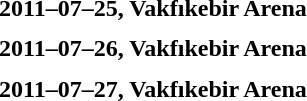<table width=100% cellspacing=1>
<tr>
<th width=25%></th>
<th width=10%></th>
<th></th>
</tr>
<tr>
<td colspan=3><strong>2011–07–25, Vakfıkebir Arena</strong></td>
</tr>
<tr style=font-size:90%>
<td align=right><strong></strong></td>
<td align=center></td>
<td></td>
</tr>
<tr style=font-size:90%>
<td align=right><strong></strong></td>
<td align=center></td>
<td></td>
</tr>
<tr>
<td colspan=3><strong>2011–07–26, Vakfıkebir Arena</strong></td>
</tr>
<tr style=font-size:90%>
<td align=right><strong></strong></td>
<td align=center></td>
<td></td>
</tr>
<tr style=font-size:90%>
<td align=right></td>
<td align=center></td>
<td><strong></strong></td>
</tr>
<tr>
<td colspan=3><strong>2011–07–27, Vakfıkebir Arena</strong></td>
</tr>
<tr style=font-size:90%>
<td align=right></td>
<td align=center></td>
<td><strong></strong></td>
</tr>
<tr style=font-size:90%>
<td align=right><strong></strong></td>
<td align=center></td>
<td></td>
</tr>
</table>
